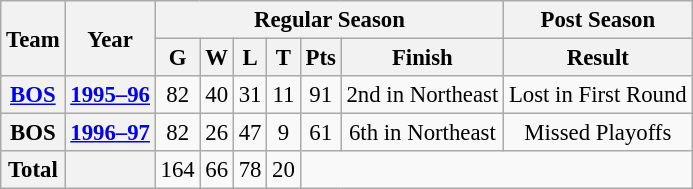<table class="wikitable" style="font-size: 95%; text-align:center;">
<tr>
<th rowspan="2">Team</th>
<th rowspan="2">Year</th>
<th colspan="6">Regular Season</th>
<th colspan="1">Post Season</th>
</tr>
<tr>
<th>G</th>
<th>W</th>
<th>L</th>
<th>T</th>
<th>Pts</th>
<th>Finish</th>
<th>Result</th>
</tr>
<tr>
<th><a href='#'>BOS</a></th>
<th><a href='#'>1995–96</a></th>
<td>82</td>
<td>40</td>
<td>31</td>
<td>11</td>
<td>91</td>
<td>2nd in Northeast</td>
<td>Lost in First Round</td>
</tr>
<tr>
<th>BOS</th>
<th><a href='#'>1996–97</a></th>
<td>82</td>
<td>26</td>
<td>47</td>
<td>9</td>
<td>61</td>
<td>6th in Northeast</td>
<td>Missed Playoffs</td>
</tr>
<tr>
<th>Total</th>
<th></th>
<td>164</td>
<td>66</td>
<td>78</td>
<td>20</td>
</tr>
</table>
